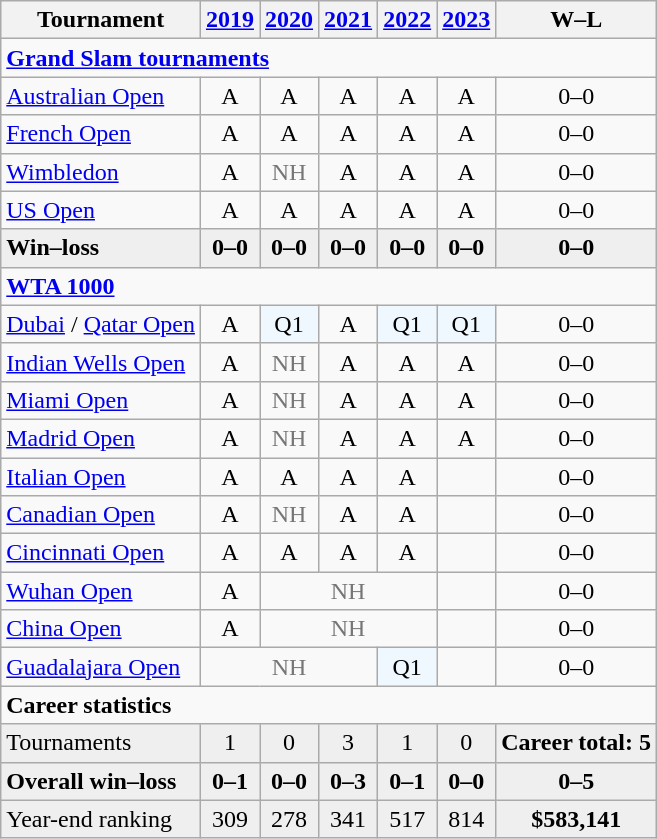<table class="wikitable" style="text-align:center">
<tr>
<th>Tournament</th>
<th><a href='#'>2019</a></th>
<th><a href='#'>2020</a></th>
<th><a href='#'>2021</a></th>
<th><a href='#'>2022</a></th>
<th><a href='#'>2023</a></th>
<th>W–L</th>
</tr>
<tr>
<td colspan="9" align="left"><strong><a href='#'>Grand Slam tournaments</a></strong></td>
</tr>
<tr>
<td align="left"><a href='#'>Australian Open</a></td>
<td>A</td>
<td>A</td>
<td>A</td>
<td>A</td>
<td>A</td>
<td>0–0</td>
</tr>
<tr>
<td align="left"><a href='#'>French Open</a></td>
<td>A</td>
<td>A</td>
<td>A</td>
<td>A</td>
<td>A</td>
<td>0–0</td>
</tr>
<tr>
<td align="left"><a href='#'>Wimbledon</a></td>
<td>A</td>
<td style="color:#767676">NH</td>
<td>A</td>
<td>A</td>
<td>A</td>
<td>0–0</td>
</tr>
<tr>
<td align="left"><a href='#'>US Open</a></td>
<td>A</td>
<td>A</td>
<td>A</td>
<td>A</td>
<td>A</td>
<td>0–0</td>
</tr>
<tr style="background:#efefef;font-weight:bold">
<td align="left">Win–loss</td>
<td>0–0</td>
<td>0–0</td>
<td>0–0</td>
<td>0–0</td>
<td>0–0</td>
<td>0–0</td>
</tr>
<tr>
<td colspan="9" align="left"><strong><a href='#'>WTA 1000</a></strong></td>
</tr>
<tr>
<td align="left"><a href='#'>Dubai</a> / <a href='#'>Qatar Open</a></td>
<td>A</td>
<td bgcolor="f0f8ff">Q1</td>
<td>A</td>
<td bgcolor="f0f8ff">Q1</td>
<td bgcolor="f0f8ff">Q1</td>
<td>0–0</td>
</tr>
<tr>
<td align="left"><a href='#'>Indian Wells Open</a></td>
<td>A</td>
<td style="color:#767676">NH</td>
<td>A</td>
<td>A</td>
<td>A</td>
<td>0–0</td>
</tr>
<tr>
<td align="left"><a href='#'>Miami Open</a></td>
<td>A</td>
<td style="color:#767676">NH</td>
<td>A</td>
<td>A</td>
<td>A</td>
<td>0–0</td>
</tr>
<tr>
<td align="left"><a href='#'>Madrid Open</a></td>
<td>A</td>
<td style="color:#767676">NH</td>
<td>A</td>
<td>A</td>
<td>A</td>
<td>0–0</td>
</tr>
<tr>
<td align="left"><a href='#'>Italian Open</a></td>
<td>A</td>
<td>A</td>
<td>A</td>
<td>A</td>
<td></td>
<td>0–0</td>
</tr>
<tr>
<td align="left"><a href='#'>Canadian Open</a></td>
<td>A</td>
<td style="color:#767676">NH</td>
<td>A</td>
<td>A</td>
<td></td>
<td>0–0</td>
</tr>
<tr>
<td align="left"><a href='#'>Cincinnati Open</a></td>
<td>A</td>
<td>A</td>
<td>A</td>
<td>A</td>
<td></td>
<td>0–0</td>
</tr>
<tr>
<td align="left"><a href='#'>Wuhan Open</a></td>
<td>A</td>
<td colspan="3" style="color:#767676">NH</td>
<td></td>
<td>0–0</td>
</tr>
<tr>
<td align="left"><a href='#'>China Open</a></td>
<td>A</td>
<td colspan="3" style="color:#767676">NH</td>
<td></td>
<td>0–0</td>
</tr>
<tr>
<td align="left"><a href='#'>Guadalajara Open</a></td>
<td colspan="3" style="color:#767676">NH</td>
<td bgcolor="f0f8ff">Q1</td>
<td></td>
<td>0–0</td>
</tr>
<tr>
<td colspan="9" align="left"><strong>Career statistics</strong></td>
</tr>
<tr bgcolor="efefef">
<td align="left">Tournaments</td>
<td>1</td>
<td>0</td>
<td>3</td>
<td>1</td>
<td>0</td>
<td colspan="3"><strong>Career total: 5</strong></td>
</tr>
<tr style="background:#efefef;font-weight:bold">
<td align="left">Overall win–loss</td>
<td>0–1</td>
<td>0–0</td>
<td>0–3</td>
<td>0–1</td>
<td>0–0</td>
<td>0–5</td>
</tr>
<tr bgcolor="efefef">
<td align="left">Year-end ranking</td>
<td>309</td>
<td>278</td>
<td>341</td>
<td>517</td>
<td>814</td>
<td colspan="3"><strong>$583,141</strong></td>
</tr>
</table>
